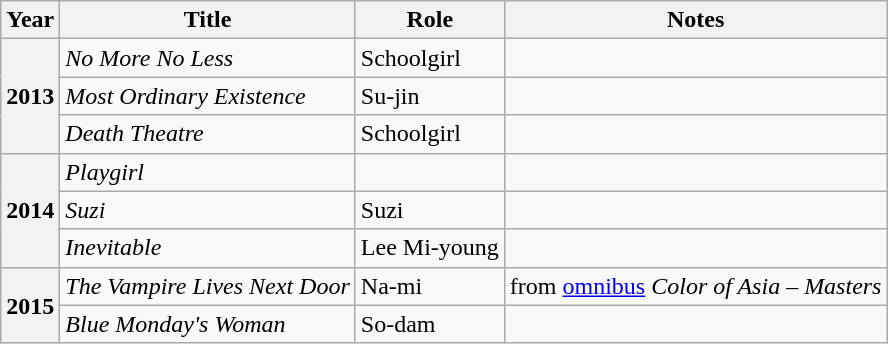<table class="wikitable plainrowheaders sortable">
<tr>
<th scope="col">Year</th>
<th scope="col">Title</th>
<th scope="col">Role</th>
<th scope="col" class="unsortable">Notes</th>
</tr>
<tr>
<th scope="row" rowspan="3">2013</th>
<td><em>No More No Less</em></td>
<td>Schoolgirl</td>
<td></td>
</tr>
<tr>
<td><em>Most Ordinary Existence</em></td>
<td>Su-jin</td>
<td></td>
</tr>
<tr>
<td><em>Death Theatre</em></td>
<td>Schoolgirl</td>
<td></td>
</tr>
<tr>
<th scope="row" rowspan="3">2014</th>
<td><em>Playgirl</em></td>
<td></td>
<td></td>
</tr>
<tr>
<td><em>Suzi</em></td>
<td>Suzi</td>
<td></td>
</tr>
<tr>
<td><em>Inevitable</em></td>
<td>Lee Mi-young</td>
<td></td>
</tr>
<tr>
<th scope="row" rowspan="2">2015</th>
<td><em>The Vampire Lives Next Door</em></td>
<td>Na-mi</td>
<td>from <a href='#'>omnibus</a>  <em>Color of Asia – Masters</em></td>
</tr>
<tr>
<td><em>Blue Monday's Woman</em></td>
<td>So-dam</td>
<td></td>
</tr>
</table>
